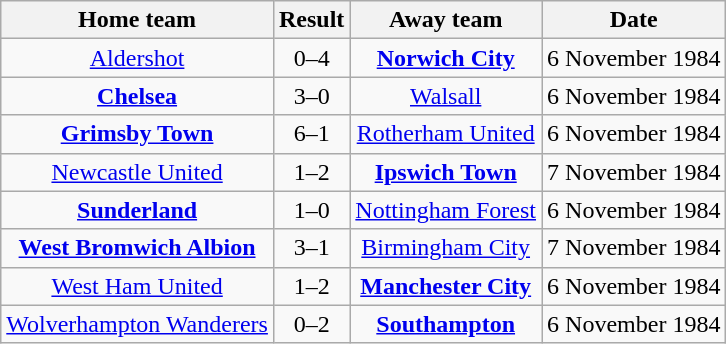<table class="wikitable" style="text-align: center">
<tr>
<th>Home team</th>
<th>Result</th>
<th>Away team</th>
<th>Date</th>
</tr>
<tr>
<td><a href='#'>Aldershot</a></td>
<td>0–4</td>
<td><strong><a href='#'>Norwich City</a></strong></td>
<td>6 November 1984</td>
</tr>
<tr>
<td><strong><a href='#'>Chelsea</a></strong></td>
<td>3–0</td>
<td><a href='#'>Walsall</a></td>
<td>6 November 1984</td>
</tr>
<tr>
<td><strong><a href='#'>Grimsby Town</a></strong></td>
<td>6–1</td>
<td><a href='#'>Rotherham United</a></td>
<td>6 November 1984</td>
</tr>
<tr>
<td><a href='#'>Newcastle United</a></td>
<td>1–2</td>
<td><strong><a href='#'>Ipswich Town</a></strong></td>
<td>7 November 1984</td>
</tr>
<tr>
<td><strong><a href='#'>Sunderland</a></strong></td>
<td>1–0</td>
<td><a href='#'>Nottingham Forest</a></td>
<td>6 November 1984</td>
</tr>
<tr>
<td><strong><a href='#'>West Bromwich Albion</a></strong></td>
<td>3–1</td>
<td><a href='#'>Birmingham City</a></td>
<td>7 November 1984</td>
</tr>
<tr>
<td><a href='#'>West Ham United</a></td>
<td>1–2</td>
<td><strong><a href='#'>Manchester City</a></strong></td>
<td>6 November 1984</td>
</tr>
<tr>
<td><a href='#'>Wolverhampton Wanderers</a></td>
<td>0–2</td>
<td><strong><a href='#'>Southampton</a></strong></td>
<td>6 November 1984</td>
</tr>
</table>
